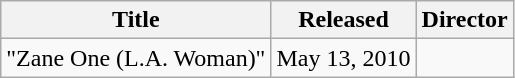<table class="wikitable">
<tr>
<th>Title</th>
<th>Released</th>
<th>Director</th>
</tr>
<tr>
<td>"Zane One (L.A. Woman)"</td>
<td>May 13, 2010</td>
<td></td>
</tr>
</table>
